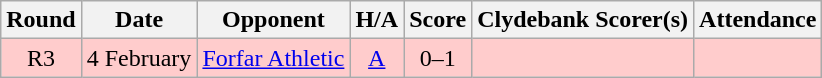<table class="wikitable" style="text-align:center">
<tr>
<th>Round</th>
<th>Date</th>
<th>Opponent</th>
<th>H/A</th>
<th>Score</th>
<th>Clydebank Scorer(s)</th>
<th>Attendance</th>
</tr>
<tr bgcolor=#FFCCCC>
<td>R3</td>
<td align=left>4 February</td>
<td align=left><a href='#'>Forfar Athletic</a></td>
<td><a href='#'>A</a></td>
<td>0–1</td>
<td align=left></td>
<td></td>
</tr>
</table>
